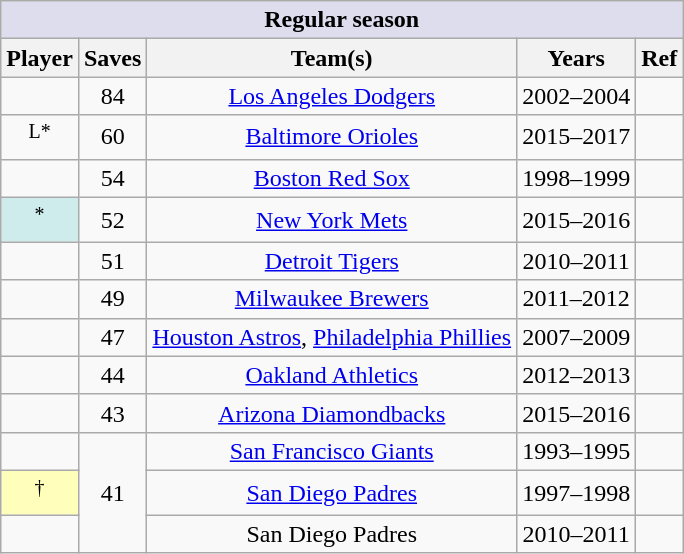<table class="wikitable sortable" style="text-align:center">
<tr>
<th style="background:#dde;" colspan="5">Regular season</th>
</tr>
<tr>
<th>Player</th>
<th>Saves</th>
<th>Team(s)</th>
<th>Years</th>
<th>Ref</th>
</tr>
<tr>
<td></td>
<td>84</td>
<td><a href='#'>Los Angeles Dodgers</a></td>
<td>2002–2004</td>
<td></td>
</tr>
<tr>
<td><sup>L*</sup></td>
<td>60</td>
<td><a href='#'>Baltimore Orioles</a></td>
<td>2015–2017</td>
<td></td>
</tr>
<tr>
<td></td>
<td>54</td>
<td><a href='#'>Boston Red Sox</a></td>
<td>1998–1999</td>
<td></td>
</tr>
<tr>
<td style="background:#cfecec;"><sup>*</sup></td>
<td>52</td>
<td><a href='#'>New York Mets</a></td>
<td>2015–2016</td>
<td></td>
</tr>
<tr>
<td></td>
<td>51</td>
<td><a href='#'>Detroit Tigers</a></td>
<td>2010–2011</td>
<td></td>
</tr>
<tr>
<td></td>
<td>49</td>
<td><a href='#'>Milwaukee Brewers</a></td>
<td>2011–2012</td>
<td></td>
</tr>
<tr>
<td></td>
<td>47</td>
<td><a href='#'>Houston Astros</a>, <a href='#'>Philadelphia Phillies</a></td>
<td>2007–2009</td>
<td></td>
</tr>
<tr>
<td></td>
<td>44</td>
<td><a href='#'>Oakland Athletics</a></td>
<td>2012–2013</td>
<td></td>
</tr>
<tr>
<td></td>
<td>43</td>
<td><a href='#'>Arizona Diamondbacks</a></td>
<td>2015–2016</td>
<td></td>
</tr>
<tr>
<td></td>
<td rowspan=3>41</td>
<td><a href='#'>San Francisco Giants</a></td>
<td>1993–1995</td>
<td></td>
</tr>
<tr>
<td style="background:#ffb;"><sup>†</sup></td>
<td><a href='#'>San Diego Padres</a></td>
<td>1997–1998</td>
<td></td>
</tr>
<tr>
<td></td>
<td>San Diego Padres</td>
<td>2010–2011</td>
<td></td>
</tr>
</table>
